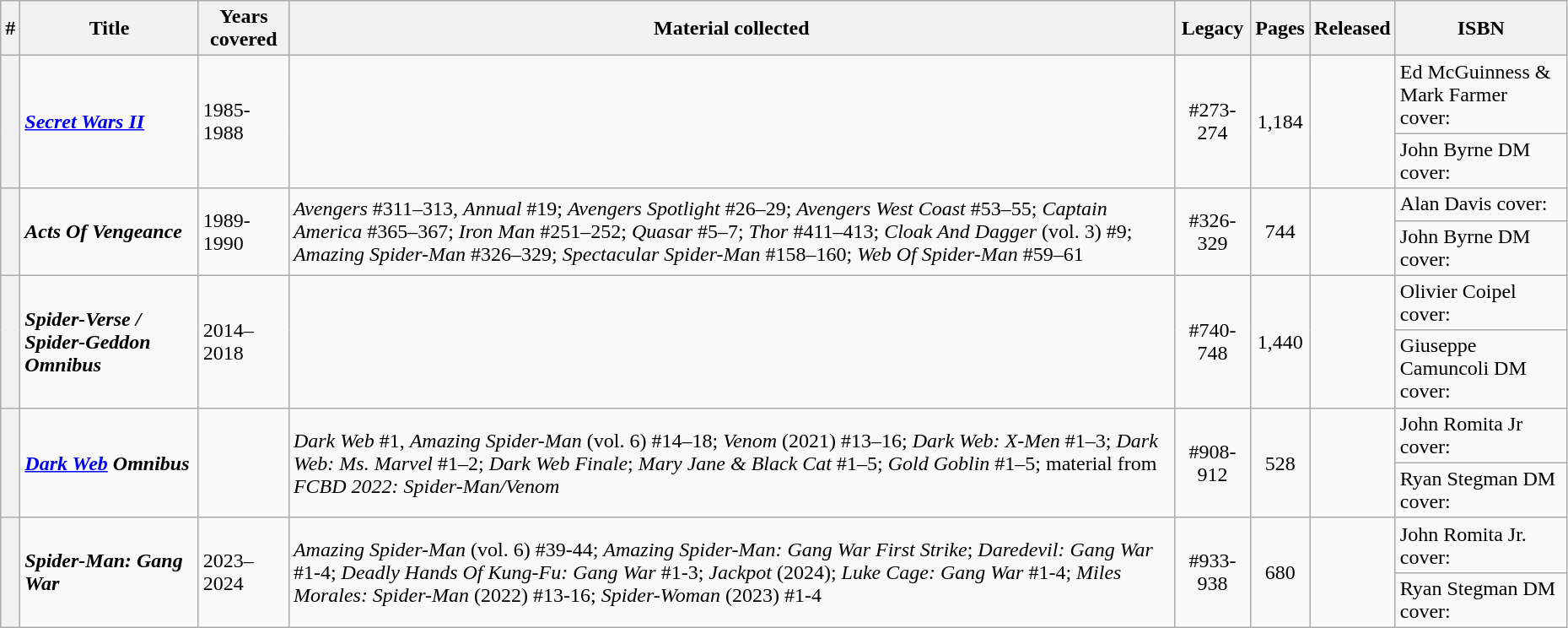<table class="wikitable sortable" width=98%>
<tr>
<th width="4px">#</th>
<th>Title</th>
<th style="width: 4em;">Years covered</th>
<th>Material collected</th>
<th>Legacy</th>
<th>Pages</th>
<th>Released</th>
<th class="unsortable" style="width: 8em;">ISBN</th>
</tr>
<tr>
<th style="background-color: light grey;" rowspan=2></th>
<td rowspan="2"><strong><em><a href='#'>Secret Wars II</a></em></strong></td>
<td rowspan="2">1985-1988</td>
<td rowspan="2"></td>
<td rowspan=2 style="text-align: center;">#273-274</td>
<td style="text-align: center;" rowspan="2">1,184</td>
<td rowspan="2"></td>
<td>Ed McGuinness & Mark Farmer cover: </td>
</tr>
<tr>
<td>John Byrne DM cover: </td>
</tr>
<tr>
<th rowspan="2" style="background-color: light grey;"></th>
<td rowspan="2"><strong><em>Acts Of Vengeance</em></strong></td>
<td rowspan="2">1989-1990</td>
<td rowspan="2"><em>Avengers</em> #311–313, <em>Annual</em> #19; <em>Avengers Spotlight</em> #26–29; <em>Avengers West Coast</em> #53–55; <em>Captain America</em> #365–367; <em>Iron Man</em> #251–252; <em>Quasar</em> #5–7; <em>Thor</em> #411–413; <em>Cloak And Dagger</em> (vol. 3) #9; <em>Amazing Spider-Man</em> #326–329; <em>Spectacular Spider-Man</em> #158–160; <em>Web Of Spider-Man</em> #59–61</td>
<td rowspan="2" style="text-align: center;">#326-329</td>
<td rowspan="2" style="text-align: center;">744</td>
<td rowspan="2"></td>
<td>Alan Davis cover: </td>
</tr>
<tr>
<td>John Byrne DM cover: </td>
</tr>
<tr>
<th style="background-color: light grey;" rowspan="2"></th>
<td rowspan="2"><strong><em>Spider-Verse / Spider-Geddon Omnibus</em></strong></td>
<td rowspan="2">2014–2018</td>
<td rowspan="2"></td>
<td rowspan="2" style="text-align: center;">#740-748</td>
<td rowspan="2" style="text-align: center;">1,440</td>
<td rowspan="2"></td>
<td>Olivier Coipel cover: </td>
</tr>
<tr>
<td>Giuseppe Camuncoli DM cover: </td>
</tr>
<tr>
<th style="background-color: light grey;" rowspan=2></th>
<td rowspan="2"><strong><em><a href='#'>Dark Web</a> Omnibus</em></strong></td>
<td rowspan="2"></td>
<td rowspan="2"><em>Dark Web</em> #1, <em>Amazing Spider-Man</em> (vol. 6) #14–18; <em>Venom</em> (2021) #13–16; <em>Dark Web: X-Men</em> #1–3; <em>Dark Web: Ms. Marvel</em> #1–2; <em>Dark Web Finale</em>; <em>Mary Jane & Black Cat</em> #1–5; <em>Gold Goblin</em> #1–5; material from <em>FCBD 2022: Spider-Man/Venom</em></td>
<td rowspan="2" style="text-align: center;">#908-912</td>
<td rowspan="2" style="text-align: center;">528</td>
<td rowspan="2"></td>
<td>John Romita Jr cover: </td>
</tr>
<tr>
<td>Ryan Stegman DM cover: </td>
</tr>
<tr>
<th rowspan="2" style="background-color: light grey;"></th>
<td rowspan="2"><strong><em>Spider-Man: Gang War</em></strong></td>
<td rowspan="2">2023–2024</td>
<td rowspan="2"><em>Amazing Spider-Man</em> (vol. 6) #39-44; <em>Amazing Spider-Man: Gang War First Strike</em>; <em>Daredevil: Gang War</em> #1-4; <em>Deadly Hands Of Kung-Fu: Gang War</em> #1-3; <em>Jackpot</em> (2024); <em>Luke Cage: Gang War</em> #1-4; <em>Miles Morales: Spider-Man</em> (2022) #13-16; <em>Spider-Woman</em> (2023) #1-4</td>
<td rowspan="2" style="text-align: center;">#933-938</td>
<td rowspan="2" style="text-align: center;">680</td>
<td rowspan="2"></td>
<td>John Romita Jr. cover: </td>
</tr>
<tr>
<td>Ryan Stegman DM cover: </td>
</tr>
</table>
